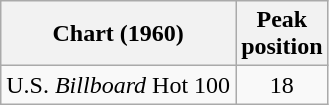<table class="wikitable">
<tr>
<th>Chart (1960)</th>
<th>Peak<br>position</th>
</tr>
<tr>
<td>U.S. <em>Billboard</em> Hot 100</td>
<td align="center">18</td>
</tr>
</table>
